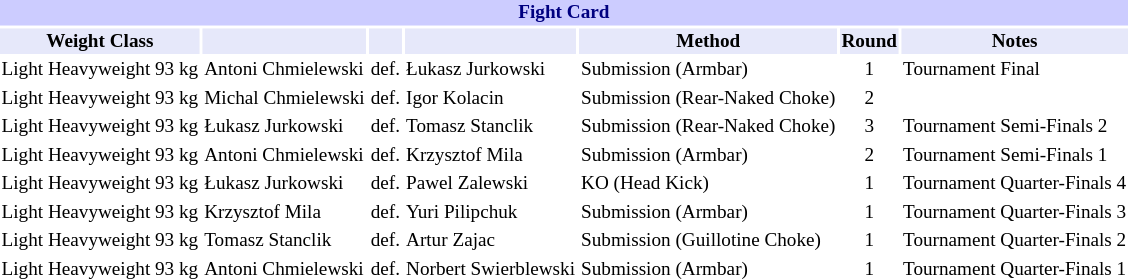<table class="toccolours" style="font-size: 80%;">
<tr>
<th colspan="8" style="background-color: #ccf; color: #000080; text-align: center;"><strong>Fight Card</strong></th>
</tr>
<tr>
<th colspan="1" style="background-color: #E6E8FA; color: #000000; text-align: center;">Weight Class</th>
<th colspan="1" style="background-color: #E6E8FA; color: #000000; text-align: center;"></th>
<th colspan="1" style="background-color: #E6E8FA; color: #000000; text-align: center;"></th>
<th colspan="1" style="background-color: #E6E8FA; color: #000000; text-align: center;"></th>
<th colspan="1" style="background-color: #E6E8FA; color: #000000; text-align: center;">Method</th>
<th colspan="1" style="background-color: #E6E8FA; color: #000000; text-align: center;">Round</th>
<th colspan="1" style="background-color: #E6E8FA; color: #000000; text-align: center;">Notes</th>
</tr>
<tr>
<td>Light Heavyweight 93 kg</td>
<td> Antoni Chmielewski</td>
<td align=center>def.</td>
<td> Łukasz Jurkowski</td>
<td>Submission (Armbar)</td>
<td align=center>1</td>
<td>Tournament Final</td>
</tr>
<tr>
<td>Light Heavyweight 93 kg</td>
<td> Michal Chmielewski</td>
<td align=center>def.</td>
<td> Igor Kolacin</td>
<td>Submission (Rear-Naked Choke)</td>
<td align=center>2</td>
<td></td>
</tr>
<tr>
<td>Light Heavyweight 93 kg</td>
<td> Łukasz Jurkowski</td>
<td align=center>def.</td>
<td> Tomasz Stanclik</td>
<td>Submission (Rear-Naked Choke)</td>
<td align=center>3</td>
<td>Tournament Semi-Finals 2</td>
</tr>
<tr>
<td>Light Heavyweight 93 kg</td>
<td> Antoni Chmielewski</td>
<td align=center>def.</td>
<td> Krzysztof Mila</td>
<td>Submission (Armbar)</td>
<td align=center>2</td>
<td>Tournament Semi-Finals 1</td>
</tr>
<tr>
<td>Light Heavyweight 93 kg</td>
<td> Łukasz Jurkowski</td>
<td align=center>def.</td>
<td> Pawel Zalewski</td>
<td>KO (Head Kick)</td>
<td align=center>1</td>
<td>Tournament Quarter-Finals 4</td>
</tr>
<tr>
<td>Light Heavyweight 93 kg</td>
<td> Krzysztof Mila</td>
<td align=center>def.</td>
<td> Yuri Pilipchuk</td>
<td>Submission (Armbar)</td>
<td align=center>1</td>
<td>Tournament Quarter-Finals 3</td>
</tr>
<tr>
<td>Light Heavyweight 93 kg</td>
<td> Tomasz Stanclik</td>
<td align=center>def.</td>
<td> Artur Zajac</td>
<td>Submission (Guillotine Choke)</td>
<td align=center>1</td>
<td>Tournament Quarter-Finals 2</td>
</tr>
<tr>
<td>Light Heavyweight 93 kg</td>
<td> Antoni Chmielewski</td>
<td align=center>def.</td>
<td> Norbert Swierblewski</td>
<td>Submission (Armbar)</td>
<td align=center>1</td>
<td>Tournament Quarter-Finals 1</td>
</tr>
<tr>
</tr>
</table>
